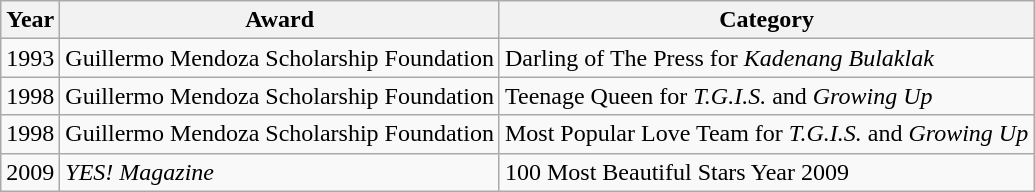<table class="wikitable">
<tr>
<th>Year</th>
<th>Award</th>
<th>Category</th>
</tr>
<tr>
<td>1993</td>
<td>Guillermo Mendoza Scholarship Foundation</td>
<td>Darling of The Press for <em>Kadenang Bulaklak</em></td>
</tr>
<tr>
<td>1998</td>
<td>Guillermo Mendoza Scholarship Foundation</td>
<td>Teenage Queen for <em>T.G.I.S.</em> and <em>Growing Up</em></td>
</tr>
<tr>
<td>1998</td>
<td>Guillermo Mendoza Scholarship Foundation</td>
<td>Most Popular Love Team for <em>T.G.I.S.</em> and <em>Growing Up</em></td>
</tr>
<tr>
<td>2009</td>
<td><em>YES! Magazine</em></td>
<td>100 Most Beautiful Stars Year 2009</td>
</tr>
</table>
